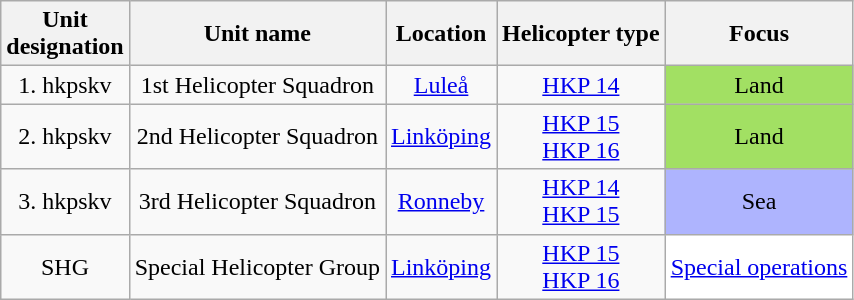<table class="wikitable">
<tr>
<th>Unit<br>designation</th>
<th>Unit name</th>
<th>Location</th>
<th>Helicopter type</th>
<th>Focus</th>
</tr>
<tr>
<td align="center">1. hkpskv</td>
<td align="center">1st Helicopter Squadron</td>
<td align="center"><a href='#'>Luleå</a></td>
<td align="center"><a href='#'>HKP 14</a></td>
<td align="center" bgcolor="#a2e063">Land</td>
</tr>
<tr>
<td align="center">2. hkpskv</td>
<td align="center">2nd Helicopter Squadron</td>
<td align="center"><a href='#'>Linköping</a></td>
<td align="center"><a href='#'>HKP 15</a><br><a href='#'>HKP 16</a></td>
<td align="center" bgcolor="#a2e063">Land</td>
</tr>
<tr>
<td align="center">3. hkpskv</td>
<td align="center">3rd Helicopter Squadron</td>
<td align="center"><a href='#'>Ronneby</a></td>
<td align="center"><a href='#'>HKP 14</a><br><a href='#'>HKP 15</a></td>
<td align="center" bgcolor="#aeb4fe">Sea</td>
</tr>
<tr>
<td align="center">SHG</td>
<td align="center">Special Helicopter Group</td>
<td align="center"><a href='#'>Linköping</a></td>
<td align="center"><a href='#'>HKP 15</a><br><a href='#'>HKP 16</a></td>
<td align="center" bgcolor="#FFFFFF"><a href='#'>Special operations</a></td>
</tr>
</table>
